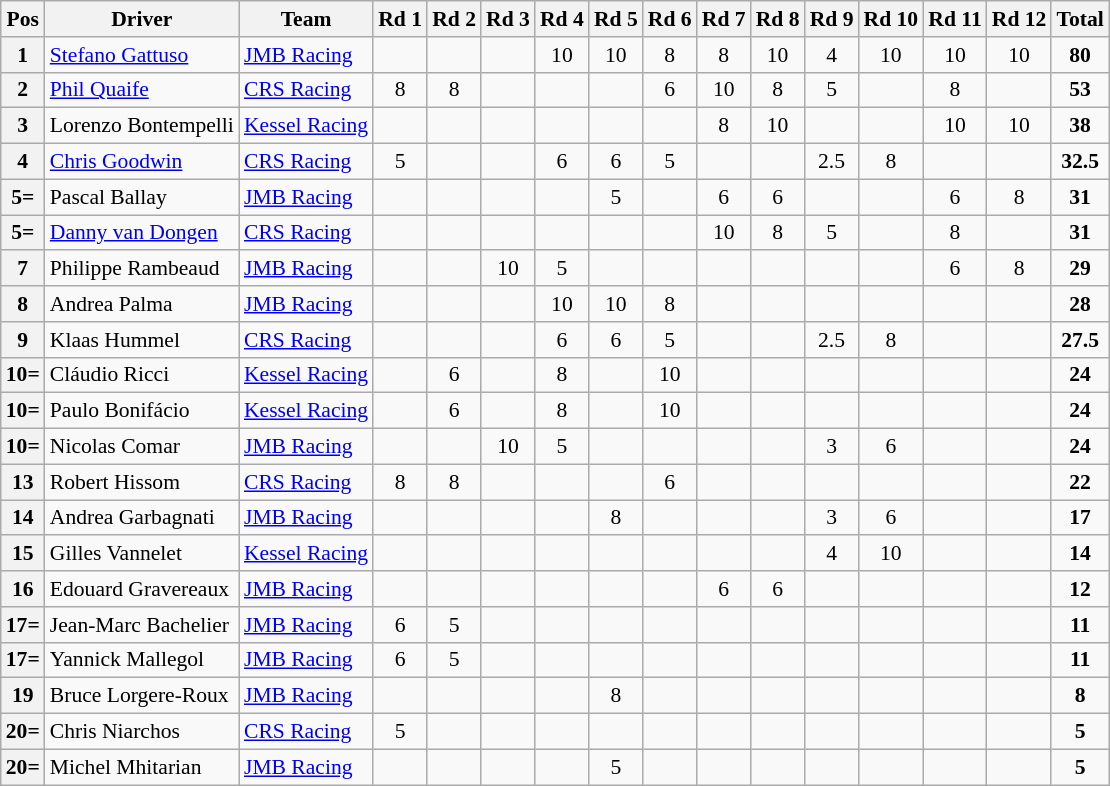<table class="wikitable" style="font-size: 90%;">
<tr>
<th>Pos</th>
<th>Driver</th>
<th>Team</th>
<th>Rd 1</th>
<th>Rd 2</th>
<th>Rd 3</th>
<th>Rd 4</th>
<th>Rd 5</th>
<th>Rd 6</th>
<th>Rd 7</th>
<th>Rd 8</th>
<th>Rd 9</th>
<th>Rd 10</th>
<th>Rd 11</th>
<th>Rd 12</th>
<th>Total</th>
</tr>
<tr>
<th>1</th>
<td> <a href='#'>Stefano Gattuso</a></td>
<td> <a href='#'>JMB Racing</a></td>
<td></td>
<td></td>
<td></td>
<td align=center>10</td>
<td align=center>10</td>
<td align=center>8</td>
<td align=center>8</td>
<td align=center>10</td>
<td align=center>4</td>
<td align=center>10</td>
<td align=center>10</td>
<td align=center>10</td>
<td align=center><strong>80</strong></td>
</tr>
<tr>
<th>2</th>
<td> <a href='#'>Phil Quaife</a></td>
<td> <a href='#'>CRS Racing</a></td>
<td align=center>8</td>
<td align=center>8</td>
<td></td>
<td></td>
<td></td>
<td align=center>6</td>
<td align=center>10</td>
<td align=center>8</td>
<td align=center>5</td>
<td></td>
<td align=center>8</td>
<td></td>
<td align=center><strong>53</strong></td>
</tr>
<tr>
<th>3</th>
<td> Lorenzo Bontempelli</td>
<td> <a href='#'>Kessel Racing</a></td>
<td></td>
<td></td>
<td></td>
<td></td>
<td></td>
<td></td>
<td align=center>8</td>
<td align=center>10</td>
<td></td>
<td></td>
<td align=center>10</td>
<td align=center>10</td>
<td align=center><strong>38</strong></td>
</tr>
<tr>
<th>4</th>
<td> <a href='#'>Chris Goodwin</a></td>
<td> <a href='#'>CRS Racing</a></td>
<td align=center>5</td>
<td></td>
<td></td>
<td align=center>6</td>
<td align=center>6</td>
<td align=center>5</td>
<td></td>
<td></td>
<td align=center>2.5</td>
<td align=center>8</td>
<td></td>
<td></td>
<td align=center><strong>32.5</strong></td>
</tr>
<tr>
<th>5=</th>
<td> Pascal Ballay</td>
<td> <a href='#'>JMB Racing</a></td>
<td></td>
<td></td>
<td></td>
<td></td>
<td align=center>5</td>
<td></td>
<td align=center>6</td>
<td align=center>6</td>
<td></td>
<td></td>
<td align=center>6</td>
<td align=center>8</td>
<td align=center><strong>31</strong></td>
</tr>
<tr>
<th>5=</th>
<td> <a href='#'>Danny van Dongen</a></td>
<td> <a href='#'>CRS Racing</a></td>
<td></td>
<td></td>
<td></td>
<td></td>
<td></td>
<td></td>
<td align=center>10</td>
<td align=center>8</td>
<td align=center>5</td>
<td></td>
<td align=center>8</td>
<td></td>
<td align=center><strong>31</strong></td>
</tr>
<tr>
<th>7</th>
<td> Philippe Rambeaud</td>
<td> <a href='#'>JMB Racing</a></td>
<td></td>
<td></td>
<td align=center>10</td>
<td align=center>5</td>
<td></td>
<td></td>
<td></td>
<td></td>
<td></td>
<td></td>
<td align=center>6</td>
<td align=center>8</td>
<td align=center><strong>29</strong></td>
</tr>
<tr>
<th>8</th>
<td> Andrea Palma</td>
<td> <a href='#'>JMB Racing</a></td>
<td></td>
<td></td>
<td></td>
<td align=center>10</td>
<td align=center>10</td>
<td align=center>8</td>
<td></td>
<td></td>
<td></td>
<td></td>
<td></td>
<td></td>
<td align=center><strong>28</strong></td>
</tr>
<tr>
<th>9</th>
<td> Klaas Hummel</td>
<td> <a href='#'>CRS Racing</a></td>
<td></td>
<td></td>
<td></td>
<td align=center>6</td>
<td align=center>6</td>
<td align=center>5</td>
<td></td>
<td></td>
<td align=center>2.5</td>
<td align=center>8</td>
<td></td>
<td></td>
<td align=center><strong>27.5</strong></td>
</tr>
<tr>
<th>10=</th>
<td> Cláudio Ricci</td>
<td> <a href='#'>Kessel Racing</a></td>
<td></td>
<td align=center>6</td>
<td></td>
<td align=center>8</td>
<td></td>
<td align=center>10</td>
<td></td>
<td></td>
<td></td>
<td></td>
<td></td>
<td></td>
<td align=center><strong>24</strong></td>
</tr>
<tr>
<th>10=</th>
<td> Paulo Bonifácio</td>
<td> <a href='#'>Kessel Racing</a></td>
<td></td>
<td align=center>6</td>
<td></td>
<td align=center>8</td>
<td></td>
<td align=center>10</td>
<td></td>
<td></td>
<td></td>
<td></td>
<td></td>
<td></td>
<td align=center><strong>24</strong></td>
</tr>
<tr>
<th>10=</th>
<td> Nicolas Comar</td>
<td> <a href='#'>JMB Racing</a></td>
<td></td>
<td></td>
<td align=center>10</td>
<td align=center>5</td>
<td></td>
<td></td>
<td></td>
<td></td>
<td align=center>3</td>
<td align=center>6</td>
<td></td>
<td></td>
<td align=center><strong>24</strong></td>
</tr>
<tr>
<th>13</th>
<td> Robert Hissom</td>
<td> <a href='#'>CRS Racing</a></td>
<td align=center>8</td>
<td align=center>8</td>
<td></td>
<td></td>
<td></td>
<td align=center>6</td>
<td></td>
<td></td>
<td></td>
<td></td>
<td></td>
<td></td>
<td align=center><strong>22</strong></td>
</tr>
<tr>
<th>14</th>
<td> Andrea Garbagnati</td>
<td> <a href='#'>JMB Racing</a></td>
<td></td>
<td></td>
<td></td>
<td></td>
<td align=center>8</td>
<td></td>
<td></td>
<td></td>
<td align=center>3</td>
<td align=center>6</td>
<td></td>
<td></td>
<td align=center><strong>17</strong></td>
</tr>
<tr>
<th>15</th>
<td> Gilles Vannelet</td>
<td> <a href='#'>Kessel Racing</a></td>
<td></td>
<td></td>
<td></td>
<td></td>
<td></td>
<td></td>
<td></td>
<td></td>
<td align=center>4</td>
<td align=center>10</td>
<td></td>
<td></td>
<td align=center><strong>14</strong></td>
</tr>
<tr>
<th>16</th>
<td> Edouard Gravereaux</td>
<td> <a href='#'>JMB Racing</a></td>
<td></td>
<td></td>
<td></td>
<td></td>
<td></td>
<td></td>
<td align=center>6</td>
<td align=center>6</td>
<td></td>
<td></td>
<td></td>
<td></td>
<td align=center><strong>12</strong></td>
</tr>
<tr>
<th>17=</th>
<td> Jean-Marc Bachelier</td>
<td> <a href='#'>JMB Racing</a></td>
<td align=center>6</td>
<td align=center>5</td>
<td></td>
<td></td>
<td></td>
<td></td>
<td></td>
<td></td>
<td></td>
<td></td>
<td></td>
<td></td>
<td align=center><strong>11</strong></td>
</tr>
<tr>
<th>17=</th>
<td> Yannick Mallegol</td>
<td> <a href='#'>JMB Racing</a></td>
<td align=center>6</td>
<td align=center>5</td>
<td></td>
<td></td>
<td></td>
<td></td>
<td></td>
<td></td>
<td></td>
<td></td>
<td></td>
<td></td>
<td align=center><strong>11</strong></td>
</tr>
<tr>
<th>19</th>
<td> Bruce Lorgere-Roux</td>
<td> <a href='#'>JMB Racing</a></td>
<td></td>
<td></td>
<td></td>
<td></td>
<td align=center>8</td>
<td></td>
<td></td>
<td></td>
<td></td>
<td></td>
<td></td>
<td></td>
<td align=center><strong>8</strong></td>
</tr>
<tr>
<th>20=</th>
<td> Chris Niarchos</td>
<td> <a href='#'>CRS Racing</a></td>
<td align=center>5</td>
<td></td>
<td></td>
<td></td>
<td></td>
<td></td>
<td></td>
<td></td>
<td></td>
<td></td>
<td></td>
<td></td>
<td align=center><strong>5</strong></td>
</tr>
<tr>
<th>20=</th>
<td> Michel Mhitarian</td>
<td> <a href='#'>JMB Racing</a></td>
<td></td>
<td></td>
<td></td>
<td></td>
<td align=center>5</td>
<td></td>
<td></td>
<td></td>
<td></td>
<td></td>
<td></td>
<td></td>
<td align=center><strong>5</strong></td>
</tr>
</table>
